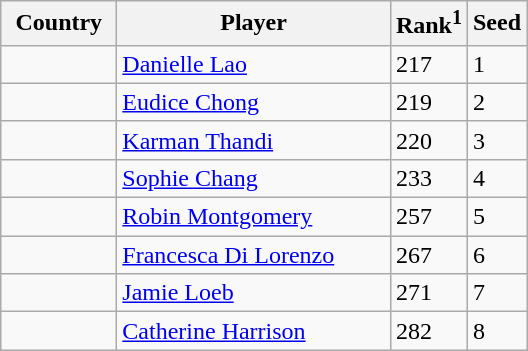<table class="sortable wikitable">
<tr>
<th width="70">Country</th>
<th width="175">Player</th>
<th>Rank<sup>1</sup></th>
<th>Seed</th>
</tr>
<tr>
<td></td>
<td><a href='#'>Danielle Lao</a></td>
<td>217</td>
<td>1</td>
</tr>
<tr>
<td></td>
<td><a href='#'>Eudice Chong</a></td>
<td>219</td>
<td>2</td>
</tr>
<tr>
<td></td>
<td><a href='#'>Karman Thandi</a></td>
<td>220</td>
<td>3</td>
</tr>
<tr>
<td></td>
<td><a href='#'>Sophie Chang</a></td>
<td>233</td>
<td>4</td>
</tr>
<tr>
<td></td>
<td><a href='#'>Robin Montgomery</a></td>
<td>257</td>
<td>5</td>
</tr>
<tr>
<td></td>
<td><a href='#'>Francesca Di Lorenzo</a></td>
<td>267</td>
<td>6</td>
</tr>
<tr>
<td></td>
<td><a href='#'>Jamie Loeb</a></td>
<td>271</td>
<td>7</td>
</tr>
<tr>
<td></td>
<td><a href='#'>Catherine Harrison</a></td>
<td>282</td>
<td>8</td>
</tr>
</table>
